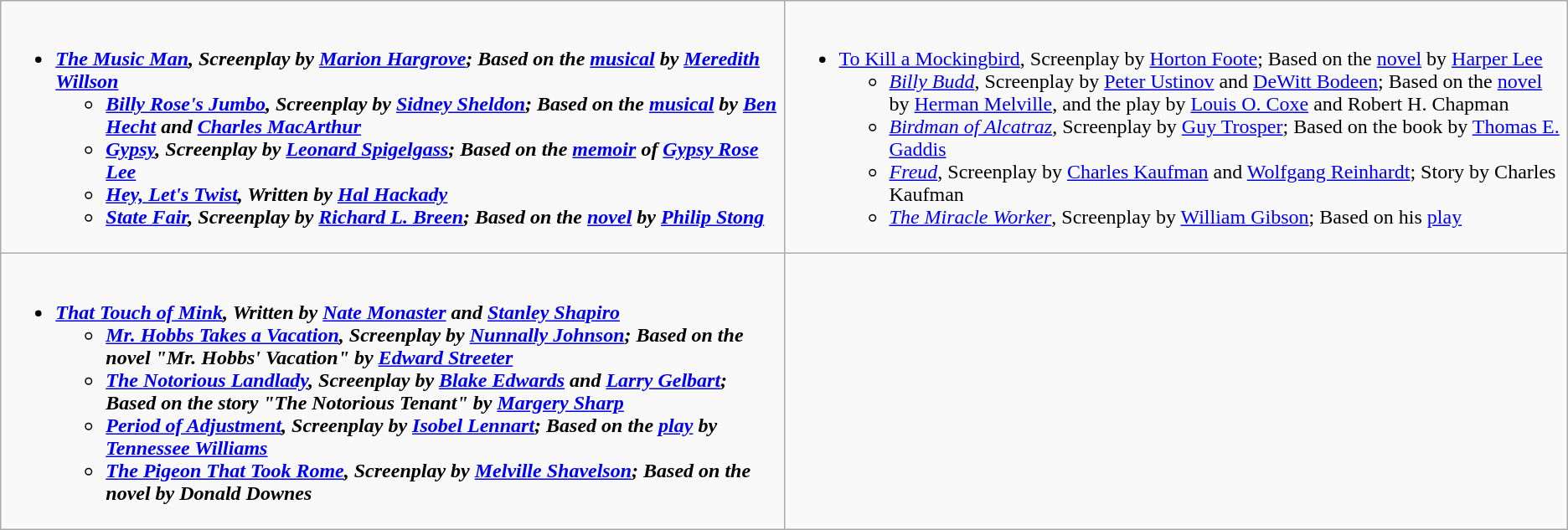<table class="wikitable">
<tr>
<td valign="top" width="50%"><br><ul><li><strong><em><a href='#'>The Music Man</a><em>, Screenplay by <a href='#'>Marion Hargrove</a>; Based on the <a href='#'>musical</a> by <a href='#'>Meredith Willson</a><strong><ul><li></em><a href='#'>Billy Rose's Jumbo</a><em>, Screenplay by <a href='#'>Sidney Sheldon</a>; Based on the <a href='#'>musical</a> by <a href='#'>Ben Hecht</a> and <a href='#'>Charles MacArthur</a></li><li></em><a href='#'>Gypsy</a><em>, Screenplay by <a href='#'>Leonard Spigelgass</a>; Based on the <a href='#'>memoir</a> of <a href='#'>Gypsy Rose Lee</a></li><li></em><a href='#'>Hey, Let's Twist</a><em>, Written by <a href='#'>Hal Hackady</a></li><li></em><a href='#'>State Fair</a><em>, Screenplay by <a href='#'>Richard L. Breen</a>; Based on the <a href='#'>novel</a> by <a href='#'>Philip Stong</a></li></ul></li></ul></td>
<td valign="top"><br><ul><li></em></strong><a href='#'>To Kill a Mockingbird</a></em>, Screenplay by <a href='#'>Horton Foote</a>; Based on the <a href='#'>novel</a> by <a href='#'>Harper Lee</a></strong><ul><li><em><a href='#'>Billy Budd</a></em>, Screenplay by <a href='#'>Peter Ustinov</a> and <a href='#'>DeWitt Bodeen</a>; Based on the <a href='#'>novel</a> by <a href='#'>Herman Melville</a>, and the play by <a href='#'>Louis O. Coxe</a> and Robert H. Chapman</li><li><em><a href='#'>Birdman of Alcatraz</a></em>, Screenplay by <a href='#'>Guy Trosper</a>; Based on the book by <a href='#'>Thomas E. Gaddis</a></li><li><em><a href='#'>Freud</a></em>, Screenplay by <a href='#'>Charles Kaufman</a> and <a href='#'>Wolfgang Reinhardt</a>; Story by Charles Kaufman</li><li><em><a href='#'>The Miracle Worker</a></em>, Screenplay by <a href='#'>William Gibson</a>; Based on his <a href='#'>play</a></li></ul></li></ul></td>
</tr>
<tr>
<td valign="top"><br><ul><li><strong><em><a href='#'>That Touch of Mink</a><em>, Written by <a href='#'>Nate Monaster</a> and <a href='#'>Stanley Shapiro</a><strong><ul><li></em><a href='#'>Mr. Hobbs Takes a Vacation</a><em>, Screenplay by <a href='#'>Nunnally Johnson</a>; Based on the novel "Mr. Hobbs' Vacation" by <a href='#'>Edward Streeter</a></li><li></em><a href='#'>The Notorious Landlady</a><em>, Screenplay by <a href='#'>Blake Edwards</a> and <a href='#'>Larry Gelbart</a>; Based on the story "The Notorious Tenant" by <a href='#'>Margery Sharp</a></li><li></em><a href='#'>Period of Adjustment</a><em>, Screenplay by <a href='#'>Isobel Lennart</a>; Based on the <a href='#'>play</a> by <a href='#'>Tennessee Williams</a></li><li></em><a href='#'>The Pigeon That Took Rome</a><em>, Screenplay by <a href='#'>Melville Shavelson</a>; Based on the novel by Donald Downes</li></ul></li></ul></td>
<td></td>
</tr>
</table>
